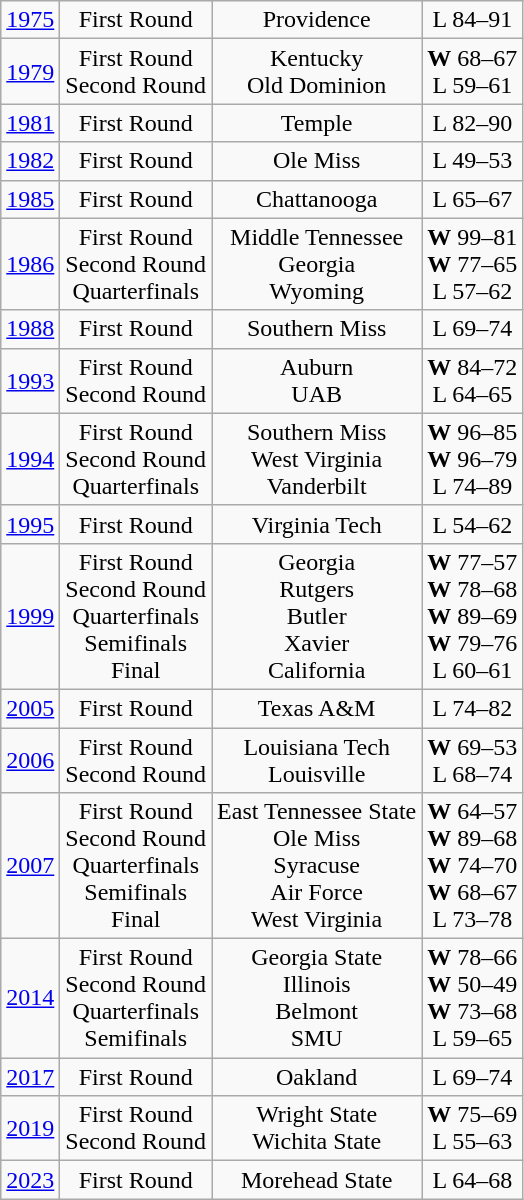<table class="wikitable">
<tr align="center">
<td><a href='#'>1975</a></td>
<td>First Round</td>
<td>Providence</td>
<td>L 84–91</td>
</tr>
<tr align="center">
<td><a href='#'>1979</a></td>
<td>First Round<br>Second Round</td>
<td>Kentucky<br>Old Dominion</td>
<td><strong>W</strong> 68–67<br>L 59–61</td>
</tr>
<tr align="center">
<td><a href='#'>1981</a></td>
<td>First Round</td>
<td>Temple</td>
<td>L 82–90</td>
</tr>
<tr align="center">
<td><a href='#'>1982</a></td>
<td>First Round</td>
<td>Ole Miss</td>
<td>L 49–53</td>
</tr>
<tr align="center">
<td><a href='#'>1985</a></td>
<td>First Round</td>
<td>Chattanooga</td>
<td>L 65–67</td>
</tr>
<tr align="center">
<td><a href='#'>1986</a></td>
<td>First Round<br>Second Round<br>Quarterfinals</td>
<td>Middle Tennessee<br>Georgia<br>Wyoming</td>
<td><strong>W</strong> 99–81<br><strong>W</strong> 77–65<br>L 57–62</td>
</tr>
<tr align="center">
<td><a href='#'>1988</a></td>
<td>First Round</td>
<td>Southern Miss</td>
<td>L 69–74</td>
</tr>
<tr align="center">
<td><a href='#'>1993</a></td>
<td>First Round<br>Second Round</td>
<td>Auburn<br>UAB</td>
<td><strong>W</strong> 84–72<br>L 64–65</td>
</tr>
<tr align="center">
<td><a href='#'>1994</a></td>
<td>First Round<br>Second Round<br>Quarterfinals</td>
<td>Southern Miss<br>West Virginia<br>Vanderbilt</td>
<td><strong>W</strong> 96–85<br><strong>W</strong> 96–79<br>L 74–89</td>
</tr>
<tr align="center">
<td><a href='#'>1995</a></td>
<td>First Round</td>
<td>Virginia Tech</td>
<td>L 54–62</td>
</tr>
<tr align="center">
<td><a href='#'>1999</a></td>
<td>First Round<br>Second Round<br>Quarterfinals<br>Semifinals<br>Final</td>
<td>Georgia<br>Rutgers<br>Butler<br>Xavier<br>California</td>
<td><strong>W</strong> 77–57<br><strong>W</strong> 78–68<br><strong>W</strong> 89–69<br><strong>W</strong> 79–76<br>L 60–61</td>
</tr>
<tr align="center">
<td><a href='#'>2005</a></td>
<td>First Round</td>
<td>Texas A&M</td>
<td>L 74–82</td>
</tr>
<tr align="center">
<td><a href='#'>2006</a></td>
<td>First Round<br>Second Round</td>
<td>Louisiana Tech<br>Louisville</td>
<td><strong>W</strong> 69–53<br>L 68–74</td>
</tr>
<tr align="center">
<td><a href='#'>2007</a></td>
<td>First Round<br>Second Round<br>Quarterfinals<br>Semifinals<br>Final</td>
<td>East Tennessee State<br>Ole Miss<br>Syracuse<br>Air Force<br>West Virginia</td>
<td><strong>W</strong> 64–57<br><strong>W</strong> 89–68<br><strong>W</strong> 74–70<br><strong>W</strong> 68–67<br>L 73–78</td>
</tr>
<tr align="center">
<td><a href='#'>2014</a></td>
<td>First Round<br>Second Round<br>Quarterfinals<br>Semifinals</td>
<td>Georgia State<br>Illinois<br>Belmont<br>SMU</td>
<td><strong>W</strong> 78–66<br><strong>W</strong> 50–49<br><strong>W</strong> 73–68<br>L 59–65</td>
</tr>
<tr align="center">
<td><a href='#'>2017</a></td>
<td>First Round</td>
<td>Oakland</td>
<td>L 69–74</td>
</tr>
<tr align="center">
<td><a href='#'>2019</a></td>
<td>First Round<br>Second Round</td>
<td>Wright State<br>Wichita State</td>
<td><strong>W</strong> 75–69<br> L 55–63</td>
</tr>
<tr align="center">
<td><a href='#'>2023</a></td>
<td>First Round</td>
<td>Morehead State</td>
<td>L 64–68</td>
</tr>
</table>
